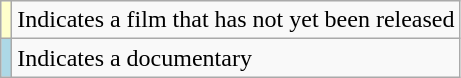<table class="wikitable">
<tr>
<td style="background:#ffc;"></td>
<td>Indicates a film that has not yet been released</td>
</tr>
<tr>
<td style="background:#add8e6"></td>
<td>Indicates a documentary</td>
</tr>
</table>
